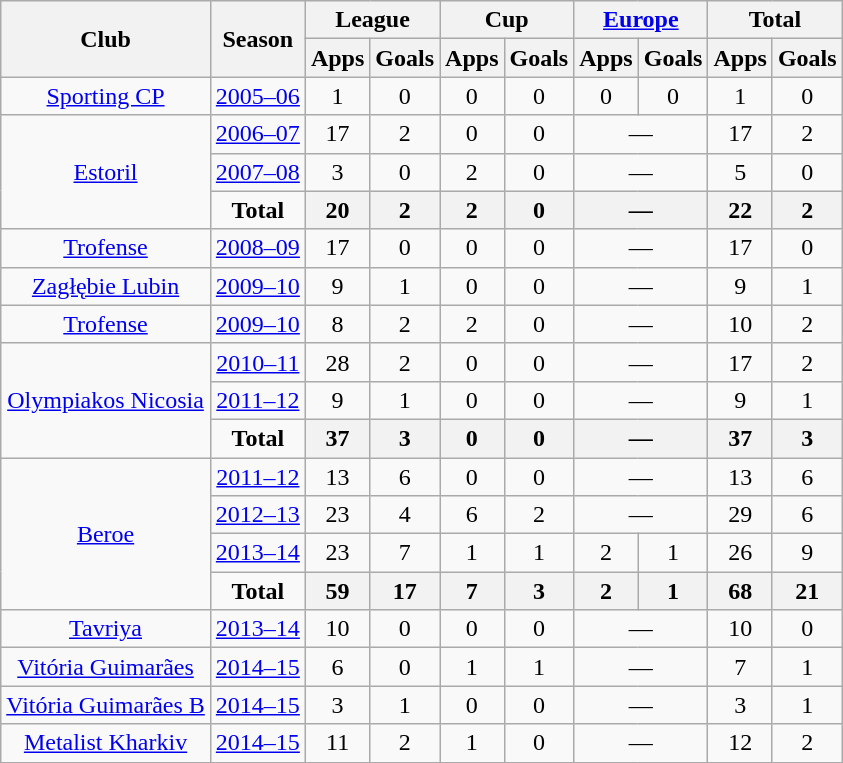<table class="wikitable" style="text-align: center;">
<tr>
<th rowspan="2">Club</th>
<th rowspan="2">Season</th>
<th colspan="2">League</th>
<th colspan="2">Cup</th>
<th colspan="2"><a href='#'>Europe</a></th>
<th colspan="2">Total</th>
</tr>
<tr>
<th>Apps</th>
<th>Goals</th>
<th>Apps</th>
<th>Goals</th>
<th>Apps</th>
<th>Goals</th>
<th>Apps</th>
<th>Goals</th>
</tr>
<tr>
<td><a href='#'>Sporting CP</a></td>
<td><a href='#'>2005–06</a></td>
<td>1</td>
<td>0</td>
<td>0</td>
<td>0</td>
<td>0</td>
<td>0</td>
<td>1</td>
<td>0</td>
</tr>
<tr>
<td rowspan="3"><a href='#'>Estoril</a></td>
<td><a href='#'>2006–07</a></td>
<td>17</td>
<td>2</td>
<td>0</td>
<td>0</td>
<td colspan="2">—</td>
<td>17</td>
<td>2</td>
</tr>
<tr>
<td><a href='#'>2007–08</a></td>
<td>3</td>
<td>0</td>
<td>2</td>
<td>0</td>
<td colspan="2">—</td>
<td>5</td>
<td>0</td>
</tr>
<tr>
<td><strong>Total</strong></td>
<th>20</th>
<th>2</th>
<th>2</th>
<th>0</th>
<th colspan="2">—</th>
<th>22</th>
<th>2</th>
</tr>
<tr>
<td rowspan="1"><a href='#'>Trofense</a></td>
<td><a href='#'>2008–09</a></td>
<td>17</td>
<td>0</td>
<td>0</td>
<td>0</td>
<td colspan="2">—</td>
<td>17</td>
<td>0</td>
</tr>
<tr>
<td rowspan="1"><a href='#'>Zagłębie Lubin</a></td>
<td><a href='#'>2009–10</a></td>
<td>9</td>
<td>1</td>
<td>0</td>
<td>0</td>
<td colspan="2">—</td>
<td>9</td>
<td>1</td>
</tr>
<tr>
<td rowspan="1"><a href='#'>Trofense</a></td>
<td><a href='#'>2009–10</a></td>
<td>8</td>
<td>2</td>
<td>2</td>
<td>0</td>
<td colspan="2">—</td>
<td>10</td>
<td>2</td>
</tr>
<tr>
<td rowspan="3"><a href='#'>Olympiakos Nicosia</a></td>
<td><a href='#'>2010–11</a></td>
<td>28</td>
<td>2</td>
<td>0</td>
<td>0</td>
<td colspan="2">—</td>
<td>17</td>
<td>2</td>
</tr>
<tr>
<td><a href='#'>2011–12</a></td>
<td>9</td>
<td>1</td>
<td>0</td>
<td>0</td>
<td colspan="2">—</td>
<td>9</td>
<td>1</td>
</tr>
<tr>
<td><strong>Total</strong></td>
<th>37</th>
<th>3</th>
<th>0</th>
<th>0</th>
<th colspan="2">—</th>
<th>37</th>
<th>3</th>
</tr>
<tr>
<td rowspan="4"><a href='#'>Beroe</a></td>
<td><a href='#'>2011–12</a></td>
<td>13</td>
<td>6</td>
<td>0</td>
<td>0</td>
<td colspan="2">—</td>
<td>13</td>
<td>6</td>
</tr>
<tr>
<td><a href='#'>2012–13</a></td>
<td>23</td>
<td>4</td>
<td>6</td>
<td>2</td>
<td colspan="2">—</td>
<td>29</td>
<td>6</td>
</tr>
<tr>
<td><a href='#'>2013–14</a></td>
<td>23</td>
<td>7</td>
<td>1</td>
<td>1</td>
<td>2</td>
<td>1</td>
<td>26</td>
<td>9</td>
</tr>
<tr>
<td><strong>Total</strong></td>
<th>59</th>
<th>17</th>
<th>7</th>
<th>3</th>
<th>2</th>
<th>1</th>
<th>68</th>
<th>21</th>
</tr>
<tr>
<td rowspan="1"><a href='#'>Tavriya</a></td>
<td><a href='#'>2013–14</a></td>
<td>10</td>
<td>0</td>
<td>0</td>
<td>0</td>
<td colspan="2">—</td>
<td>10</td>
<td>0</td>
</tr>
<tr>
<td rowspan="1"><a href='#'>Vitória Guimarães</a></td>
<td><a href='#'>2014–15</a></td>
<td>6</td>
<td>0</td>
<td>1</td>
<td>1</td>
<td colspan="2">—</td>
<td>7</td>
<td>1</td>
</tr>
<tr>
<td rowspan="1"><a href='#'>Vitória Guimarães B</a></td>
<td><a href='#'>2014–15</a></td>
<td>3</td>
<td>1</td>
<td>0</td>
<td>0</td>
<td colspan="2">—</td>
<td>3</td>
<td>1</td>
</tr>
<tr>
<td rowspan="1"><a href='#'>Metalist Kharkiv</a></td>
<td><a href='#'>2014–15</a></td>
<td>11</td>
<td>2</td>
<td>1</td>
<td>0</td>
<td colspan="2">—</td>
<td>12</td>
<td>2</td>
</tr>
<tr>
</tr>
</table>
